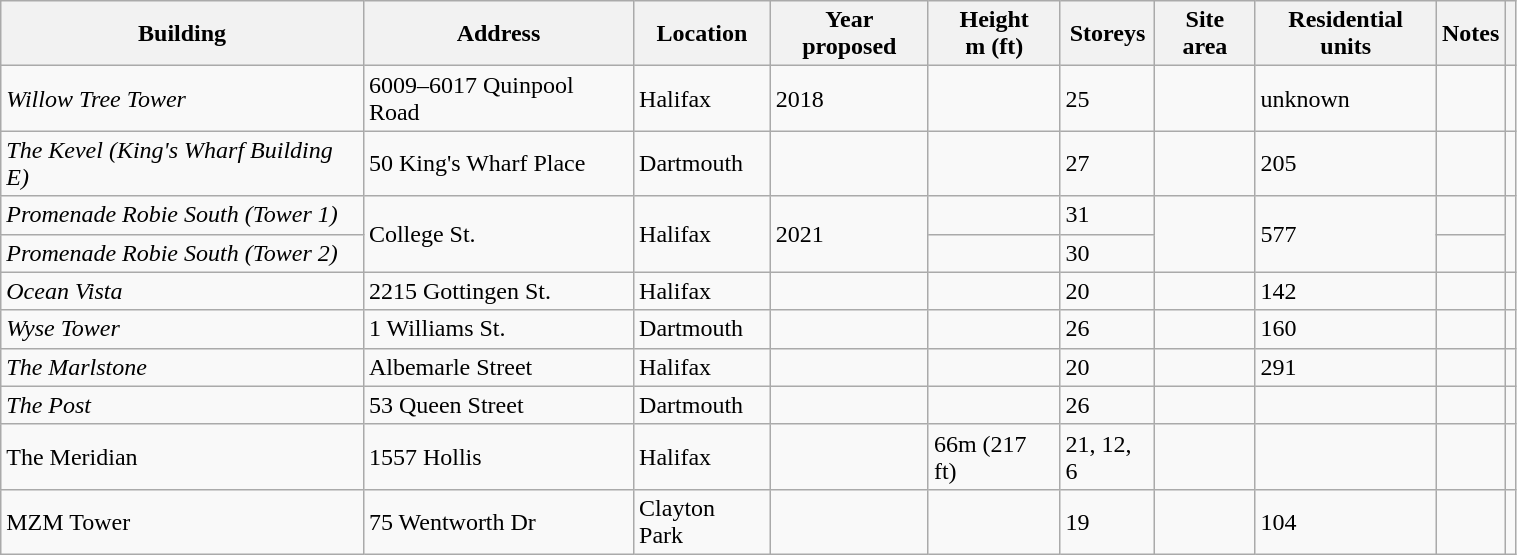<table class="wikitable sortable" width="80%">
<tr>
<th>Building</th>
<th>Address</th>
<th>Location</th>
<th>Year proposed</th>
<th>Height<br>m (ft)</th>
<th>Storeys</th>
<th>Site area</th>
<th>Residential units</th>
<th class="unsortable">Notes</th>
<th class="unsortable"></th>
</tr>
<tr>
<td><em>Willow Tree Tower</em></td>
<td>6009–6017 Quinpool Road</td>
<td>Halifax</td>
<td>2018</td>
<td></td>
<td>25</td>
<td></td>
<td>unknown</td>
<td></td>
<td></td>
</tr>
<tr>
<td><em>The Kevel (King's Wharf Building E)</em></td>
<td>50 King's Wharf Place</td>
<td>Dartmouth</td>
<td></td>
<td></td>
<td>27</td>
<td></td>
<td>205</td>
<td></td>
<td></td>
</tr>
<tr>
<td><em>Promenade Robie South (Tower 1)</em></td>
<td rowspan=2>College St.</td>
<td rowspan=2>Halifax</td>
<td rowspan=2>2021</td>
<td></td>
<td>31</td>
<td rowspan=2></td>
<td rowspan=2>577</td>
<td></td>
<td rowspan=2></td>
</tr>
<tr>
<td><em>Promenade Robie South (Tower 2)</em></td>
<td></td>
<td>30</td>
<td></td>
</tr>
<tr>
<td><em>Ocean Vista</em></td>
<td>2215 Gottingen St.</td>
<td>Halifax</td>
<td></td>
<td></td>
<td>20</td>
<td></td>
<td>142</td>
<td></td>
<td></td>
</tr>
<tr>
<td><em>Wyse Tower</em></td>
<td>1 Williams St.</td>
<td>Dartmouth</td>
<td></td>
<td></td>
<td>26</td>
<td></td>
<td>160</td>
<td></td>
<td></td>
</tr>
<tr>
<td><em>The Marlstone</em></td>
<td>Albemarle Street</td>
<td>Halifax</td>
<td></td>
<td></td>
<td>20</td>
<td></td>
<td>291</td>
<td></td>
<td></td>
</tr>
<tr>
<td><em>The Post</em></td>
<td>53 Queen Street</td>
<td>Dartmouth</td>
<td></td>
<td></td>
<td>26</td>
<td></td>
<td></td>
<td></td>
<td></td>
</tr>
<tr>
<td>The Meridian</td>
<td>1557 Hollis</td>
<td>Halifax</td>
<td></td>
<td>66m (217 ft)</td>
<td>21, 12, 6</td>
<td></td>
<td></td>
<td></td>
<td></td>
</tr>
<tr>
<td>MZM Tower</td>
<td>75 Wentworth Dr</td>
<td>Clayton Park</td>
<td></td>
<td></td>
<td>19</td>
<td></td>
<td>104</td>
<td></td>
<td></td>
</tr>
</table>
